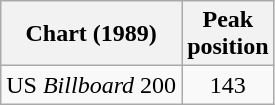<table class="wikitable sortable">
<tr>
<th>Chart (1989)</th>
<th>Peak<br>position</th>
</tr>
<tr>
<td align="left">US <em>Billboard</em> 200</td>
<td style="text-align:center;">143</td>
</tr>
</table>
